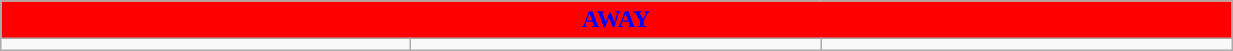<table class="wikitable collapsible collapsed" style="width:65%">
<tr>
<th colspan=6 ! style="color:#0000FF; background:#FF0000">AWAY</th>
</tr>
<tr>
<td></td>
<td></td>
<td></td>
</tr>
</table>
